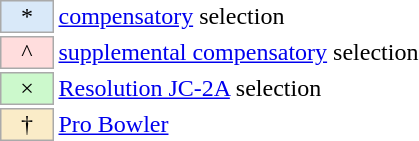<table border=0 cellspacing="0" cellpadding="8">
<tr>
<td><br><table style="margin: 0.75em 0 0 0.5em">
<tr>
<td style="background:#d9e9f9;border:1px solid #aaaaaa;width:2em;text-align:center">*</td>
<td><a href='#'>compensatory</a> selection</td>
<td></td>
</tr>
<tr>
<td style="background:#ffdddd;border:1px solid #aaaaaa;width:2em;text-align:center">^</td>
<td><a href='#'>supplemental compensatory</a> selection</td>
</tr>
<tr>
<td style="background:#ccf9cc;border:1px solid #aaaaaa;width:2em;text-align:center">×</td>
<td><a href='#'>Resolution JC-2A</a> selection</td>
</tr>
<tr>
<td style="background:#faecc8;border:1px solid #aaaaaa;width:2em;text-align:center">†</td>
<td><a href='#'>Pro Bowler</a></td>
</tr>
</table>
</td>
<td cellspacing="2"><br></td>
</tr>
</table>
